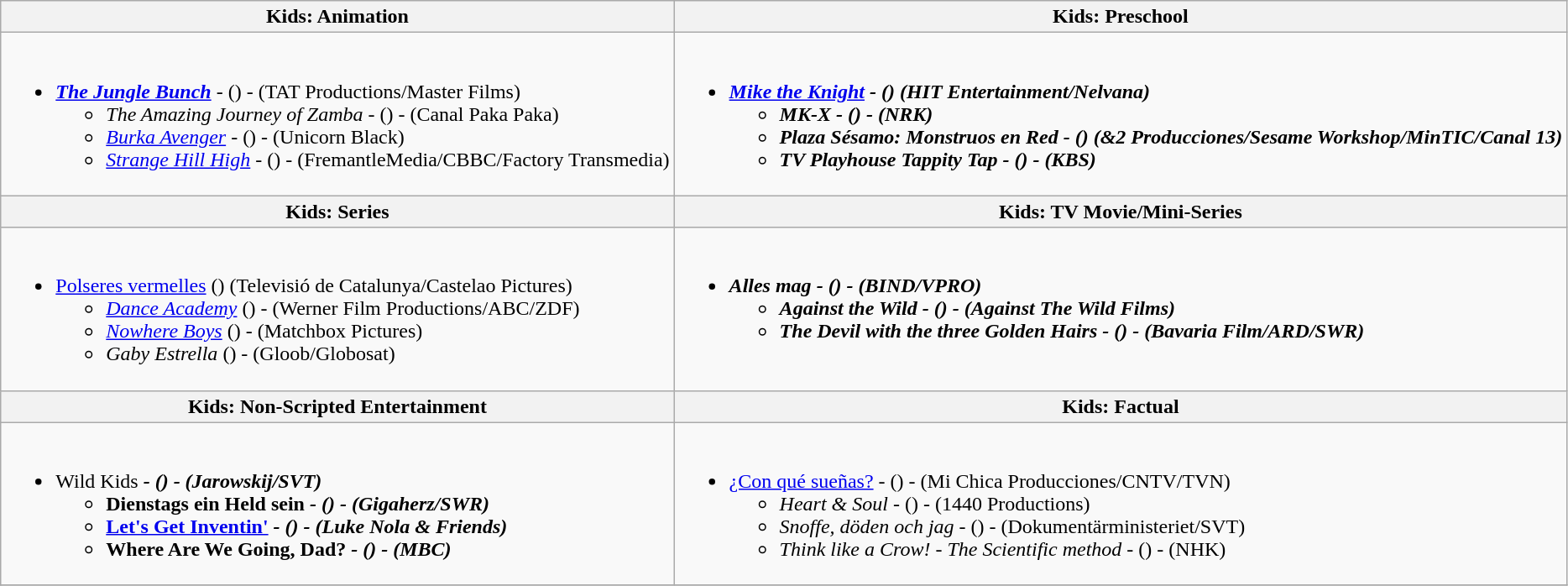<table class="wikitable">
<tr>
<th style:"width:50%">Kids: Animation</th>
<th style:"width:50%">Kids: Preschool</th>
</tr>
<tr>
<td valign="top"><br><ul><li><strong><em><a href='#'>The Jungle Bunch</a></em></strong> - () - (TAT Productions/Master Films)<ul><li><em>The Amazing Journey of Zamba</em> - () - (Canal Paka Paka)</li><li><em><a href='#'>Burka Avenger</a></em> - () - (Unicorn Black)</li><li><em><a href='#'>Strange Hill High</a></em> - () - (FremantleMedia/CBBC/Factory Transmedia)</li></ul></li></ul></td>
<td valign="top"><br><ul><li><strong><em><a href='#'>Mike the Knight</a><em> - () (HIT Entertainment/Nelvana)<strong><ul><li></em>MK-X<em> - () - (NRK)</li><li></em>Plaza Sésamo: Monstruos en Red<em> - () (&2 Producciones/Sesame Workshop/MinTIC/Canal 13)</li><li></em>TV Playhouse Tappity Tap<em> - () - (KBS)</li></ul></li></ul></td>
</tr>
<tr>
<th style:"width:50%">Kids: Series</th>
<th style:"width:50%">Kids: TV Movie/Mini-Series</th>
</tr>
<tr>
<td valign="top"><br><ul><li></em></strong><a href='#'>Polseres vermelles</a></em> () (Televisió de Catalunya/Castelao Pictures)</strong><ul><li><em><a href='#'>Dance Academy</a></em> () - (Werner Film Productions/ABC/ZDF)</li><li><em><a href='#'>Nowhere Boys</a></em> () - (Matchbox Pictures)</li><li><em>Gaby Estrella</em> () - (Gloob/Globosat)</li></ul></li></ul></td>
<td valign="top"><br><ul><li><strong><em>Alles mag<em> - () - (BIND/VPRO)<strong><ul><li></em>Against the Wild<em> - () - (Against The Wild Films)</li><li></em>The Devil with the three Golden Hairs<em> - () - (Bavaria Film/ARD/SWR)</li></ul></li></ul></td>
</tr>
<tr>
<th style:"width:50%">Kids: Non-Scripted Entertainment</th>
<th style:"width:50%">Kids: Factual</th>
</tr>
<tr>
<td valign="top"><br><ul><li></em></strong>Wild Kids<strong><em> - () - (Jarowskij/SVT)<ul><li></em>Dienstags ein Held sein<em> - () - (Gigaherz/SWR)</li><li></em><a href='#'>Let's Get Inventin'</a><em> - () - (Luke Nola & Friends)</li><li></em>Where Are We Going, Dad?<em> - () - (MBC)</li></ul></li></ul></td>
<td valign="top"><br><ul><li></em></strong><a href='#'>¿Con qué sueñas?</a></em> - () - (Mi Chica Producciones/CNTV/TVN)</strong><ul><li><em>Heart & Soul</em> - () - (1440 Productions)</li><li><em>Snoffe, döden och jag</em> - () - (Dokumentärministeriet/SVT)</li><li><em>Think like a Crow! - The Scientific method</em> - () - (NHK)</li></ul></li></ul></td>
</tr>
<tr>
</tr>
</table>
